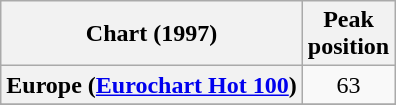<table class="wikitable sortable plainrowheaders" style="text-align:center">
<tr>
<th>Chart (1997)</th>
<th>Peak<br>position</th>
</tr>
<tr>
<th scope="row">Europe (<a href='#'>Eurochart Hot 100</a>)</th>
<td>63</td>
</tr>
<tr>
</tr>
<tr>
</tr>
<tr>
</tr>
</table>
